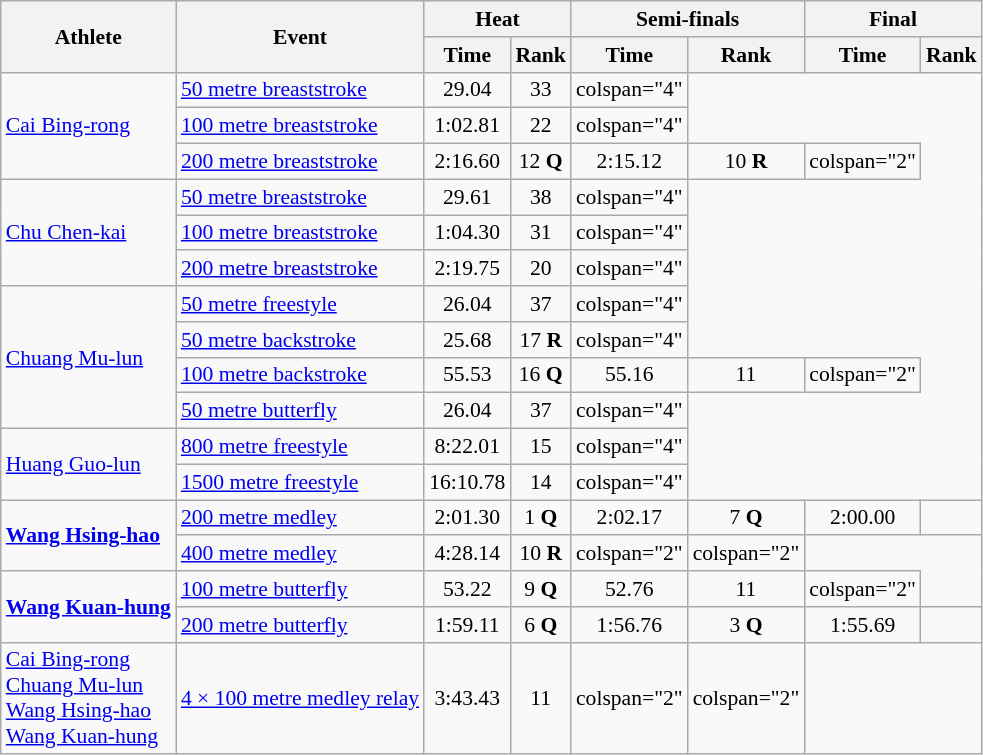<table class="wikitable" style="font-size:90%; text-align:center">
<tr>
<th rowspan="2">Athlete</th>
<th rowspan="2">Event</th>
<th colspan="2">Heat</th>
<th colspan="2">Semi-finals</th>
<th colspan="2">Final</th>
</tr>
<tr>
<th>Time</th>
<th>Rank</th>
<th>Time</th>
<th>Rank</th>
<th>Time</th>
<th>Rank</th>
</tr>
<tr>
<td align="left" rowspan="3"><a href='#'>Cai Bing-rong</a></td>
<td align="left"><a href='#'>50 metre breaststroke</a></td>
<td>29.04</td>
<td>33</td>
<td>colspan="4" </td>
</tr>
<tr>
<td align="left"><a href='#'>100 metre breaststroke</a></td>
<td>1:02.81</td>
<td>22</td>
<td>colspan="4" </td>
</tr>
<tr>
<td align="left"><a href='#'>200 metre breaststroke</a></td>
<td>2:16.60</td>
<td>12 <strong>Q</strong></td>
<td>2:15.12</td>
<td>10 <strong>R</strong></td>
<td>colspan="2" </td>
</tr>
<tr>
<td align="left" rowspan="3"><a href='#'>Chu Chen-kai</a></td>
<td align="left"><a href='#'>50 metre breaststroke</a></td>
<td>29.61</td>
<td>38</td>
<td>colspan="4" </td>
</tr>
<tr>
<td align="left"><a href='#'>100 metre breaststroke</a></td>
<td>1:04.30</td>
<td>31</td>
<td>colspan="4" </td>
</tr>
<tr>
<td align="left"><a href='#'>200 metre breaststroke</a></td>
<td>2:19.75</td>
<td>20</td>
<td>colspan="4" </td>
</tr>
<tr>
<td align="left" rowspan="4"><a href='#'>Chuang Mu-lun</a></td>
<td align="left"><a href='#'>50 metre freestyle</a></td>
<td>26.04</td>
<td>37</td>
<td>colspan="4" </td>
</tr>
<tr>
<td align="left"><a href='#'>50 metre backstroke</a></td>
<td>25.68</td>
<td>17 <strong>R</strong></td>
<td>colspan="4" </td>
</tr>
<tr>
<td align="left"><a href='#'>100 metre backstroke</a></td>
<td>55.53</td>
<td>16 <strong>Q</strong></td>
<td>55.16</td>
<td>11</td>
<td>colspan="2" </td>
</tr>
<tr>
<td align="left"><a href='#'>50 metre butterfly</a></td>
<td>26.04</td>
<td>37</td>
<td>colspan="4" </td>
</tr>
<tr>
<td align="left" rowspan="2"><a href='#'>Huang Guo-lun</a></td>
<td align="left"><a href='#'>800 metre freestyle</a></td>
<td>8:22.01</td>
<td>15</td>
<td>colspan="4" </td>
</tr>
<tr>
<td align="left"><a href='#'>1500 metre freestyle</a></td>
<td>16:10.78</td>
<td>14</td>
<td>colspan="4" </td>
</tr>
<tr>
<td align="left" rowspan="2"><strong><a href='#'>Wang Hsing-hao</a></strong></td>
<td align="left"><a href='#'>200 metre medley</a></td>
<td>2:01.30</td>
<td>1 <strong>Q</strong></td>
<td>2:02.17</td>
<td>7 <strong>Q</strong></td>
<td>2:00.00</td>
<td></td>
</tr>
<tr>
<td align="left"><a href='#'>400 metre medley</a></td>
<td>4:28.14</td>
<td>10 <strong>R</strong></td>
<td>colspan="2" </td>
<td>colspan="2" </td>
</tr>
<tr>
<td align="left" rowspan="2"><strong><a href='#'>Wang Kuan-hung</a></strong></td>
<td align="left"><a href='#'>100 metre butterfly</a></td>
<td>53.22</td>
<td>9 <strong>Q</strong></td>
<td>52.76</td>
<td>11</td>
<td>colspan="2" </td>
</tr>
<tr>
<td align="left"><a href='#'>200 metre butterfly</a></td>
<td>1:59.11</td>
<td>6 <strong>Q</strong></td>
<td>1:56.76</td>
<td>3 <strong>Q</strong></td>
<td>1:55.69</td>
<td></td>
</tr>
<tr>
<td align="left"><a href='#'>Cai Bing-rong</a><br><a href='#'>Chuang Mu-lun</a><br><a href='#'>Wang Hsing-hao</a><br><a href='#'>Wang Kuan-hung</a></td>
<td align="left"><a href='#'>4 × 100 metre medley relay</a></td>
<td>3:43.43</td>
<td>11</td>
<td>colspan="2" </td>
<td>colspan="2" </td>
</tr>
</table>
